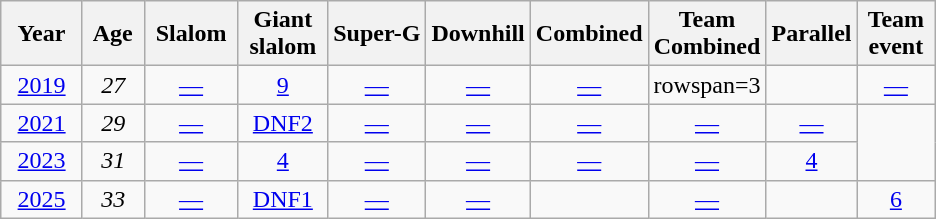<table class=wikitable style="text-align:center">
<tr>
<th>  Year  </th>
<th> Age </th>
<th> Slalom </th>
<th> Giant <br> slalom </th>
<th>Super-G</th>
<th>Downhill</th>
<th>Combined</th>
<th>Team<br>Combined</th>
<th>Parallel</th>
<th>Team<br> event </th>
</tr>
<tr>
<td><a href='#'>2019</a></td>
<td><em>27</em></td>
<td><a href='#'>—</a></td>
<td><a href='#'>9</a></td>
<td><a href='#'>—</a></td>
<td><a href='#'>—</a></td>
<td><a href='#'>—</a></td>
<td>rowspan=3</td>
<td></td>
<td><a href='#'>—</a></td>
</tr>
<tr>
<td><a href='#'>2021</a></td>
<td><em>29</em></td>
<td><a href='#'>—</a></td>
<td><a href='#'>DNF2</a></td>
<td><a href='#'>—</a></td>
<td><a href='#'>—</a></td>
<td><a href='#'>—</a></td>
<td><a href='#'>—</a></td>
<td><a href='#'>—</a></td>
</tr>
<tr>
<td><a href='#'>2023</a></td>
<td><em>31</em></td>
<td><a href='#'>—</a></td>
<td><a href='#'>4</a></td>
<td><a href='#'>—</a></td>
<td><a href='#'>—</a></td>
<td><a href='#'>—</a></td>
<td><a href='#'>—</a></td>
<td><a href='#'>4</a></td>
</tr>
<tr>
<td><a href='#'>2025</a></td>
<td><em>33</em></td>
<td><a href='#'>—</a></td>
<td><a href='#'>DNF1</a></td>
<td><a href='#'>—</a></td>
<td><a href='#'>—</a></td>
<td></td>
<td><a href='#'>—</a></td>
<td></td>
<td><a href='#'>6</a></td>
</tr>
</table>
